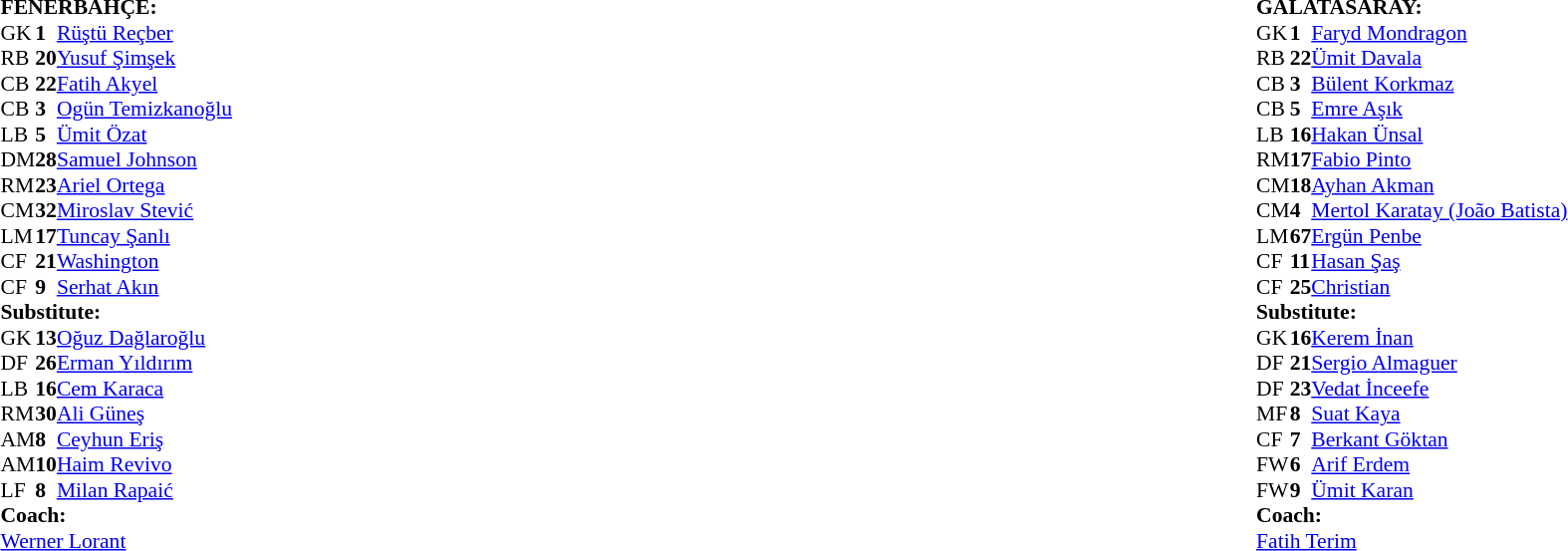<table style="width:100%;">
<tr>
<td style="vertical-align:top; width:50%;"><br><table cellpadding="0" cellspacing="0" style="font-size:90%">
<tr>
<td colspan="4"><strong>FENERBAHÇE:</strong></td>
</tr>
<tr>
<td>GK</td>
<td><strong>1</strong></td>
<td> <a href='#'>Rüştü Reçber</a></td>
</tr>
<tr>
<td>RB</td>
<td><strong>20</strong></td>
<td> <a href='#'>Yusuf Şimşek</a></td>
<td></td>
<td></td>
</tr>
<tr>
<td>CB</td>
<td><strong>22</strong></td>
<td> <a href='#'>Fatih Akyel</a></td>
<td></td>
</tr>
<tr>
<td>CB</td>
<td><strong>3</strong></td>
<td> <a href='#'>Ogün Temizkanoğlu</a></td>
</tr>
<tr>
<td>LB</td>
<td><strong>5</strong></td>
<td> <a href='#'>Ümit Özat</a></td>
</tr>
<tr>
<td>DM</td>
<td><strong>28</strong></td>
<td> <a href='#'>Samuel Johnson</a></td>
</tr>
<tr>
<td>RM</td>
<td><strong>23</strong></td>
<td> <a href='#'>Ariel Ortega</a></td>
<td></td>
</tr>
<tr>
<td>CM</td>
<td><strong>32</strong></td>
<td> <a href='#'>Miroslav Stević</a></td>
</tr>
<tr>
<td>LM</td>
<td><strong>17</strong></td>
<td> <a href='#'>Tuncay Şanlı</a></td>
</tr>
<tr>
<td>CF</td>
<td><strong>21</strong></td>
<td> <a href='#'>Washington</a></td>
<td></td>
<td></td>
</tr>
<tr>
<td>CF</td>
<td><strong>9</strong></td>
<td> <a href='#'>Serhat Akın</a></td>
<td></td>
<td></td>
</tr>
<tr>
<td colspan="3"><strong>Substitute:</strong></td>
</tr>
<tr>
<td>GK</td>
<td><strong>13</strong></td>
<td> <a href='#'>Oğuz Dağlaroğlu</a></td>
</tr>
<tr>
<td>DF</td>
<td><strong>26</strong></td>
<td> <a href='#'>Erman Yıldırım</a></td>
<td></td>
<td></td>
</tr>
<tr>
<td>LB</td>
<td><strong>16</strong></td>
<td> <a href='#'>Cem Karaca</a></td>
</tr>
<tr>
<td>RM</td>
<td><strong>30</strong></td>
<td> <a href='#'>Ali Güneş</a></td>
<td></td>
<td></td>
</tr>
<tr>
<td>AM</td>
<td><strong>8</strong></td>
<td> <a href='#'>Ceyhun Eriş</a></td>
<td></td>
<td></td>
</tr>
<tr>
<td>AM</td>
<td><strong>10</strong></td>
<td> <a href='#'>Haim Revivo</a></td>
</tr>
<tr>
<td>LF</td>
<td><strong>8</strong></td>
<td> <a href='#'>Milan Rapaić</a></td>
</tr>
<tr>
<td colspan="3"><strong>Coach:</strong></td>
</tr>
<tr>
<td colspan="4"> <a href='#'>Werner Lorant</a></td>
</tr>
</table>
</td>
<td style="vertical-align:top; width:50%;"><br><table cellpadding="0" cellspacing="0" style="font-size:90%; margin:auto;">
<tr>
<td colspan="4"><strong>GALATASARAY:</strong></td>
</tr>
<tr>
<td>GK</td>
<td><strong>1</strong></td>
<td> <a href='#'>Faryd Mondragon</a></td>
</tr>
<tr>
<td>RB</td>
<td><strong>22</strong></td>
<td> <a href='#'>Ümit Davala</a></td>
</tr>
<tr>
<td>CB</td>
<td><strong>3</strong></td>
<td> <a href='#'>Bülent Korkmaz</a></td>
<td></td>
<td></td>
</tr>
<tr>
<td>CB</td>
<td><strong>5</strong></td>
<td> <a href='#'>Emre Aşık</a></td>
<td></td>
</tr>
<tr>
<td>LB</td>
<td><strong>16</strong></td>
<td> <a href='#'>Hakan Ünsal</a></td>
</tr>
<tr>
<td>RM</td>
<td><strong>17</strong></td>
<td> <a href='#'>Fabio Pinto</a></td>
</tr>
<tr>
<td>CM</td>
<td><strong>18</strong></td>
<td> <a href='#'>Ayhan Akman</a></td>
<td></td>
<td></td>
</tr>
<tr>
<td>CM</td>
<td><strong>4</strong></td>
<td> <a href='#'>Mertol Karatay (João Batista)</a></td>
<td></td>
<td></td>
</tr>
<tr>
<td>LM</td>
<td><strong>67</strong></td>
<td> <a href='#'>Ergün Penbe</a></td>
</tr>
<tr>
<td>CF</td>
<td><strong>11</strong></td>
<td> <a href='#'>Hasan Şaş</a></td>
</tr>
<tr>
<td>CF</td>
<td><strong>25</strong></td>
<td> <a href='#'>Christian</a></td>
</tr>
<tr>
<td colspan="3"><strong>Substitute:</strong></td>
</tr>
<tr>
<td>GK</td>
<td><strong>16</strong></td>
<td> <a href='#'>Kerem İnan</a></td>
</tr>
<tr>
<td>DF</td>
<td><strong>21</strong></td>
<td> <a href='#'>Sergio Almaguer</a></td>
</tr>
<tr>
<td>DF</td>
<td><strong>23</strong></td>
<td> <a href='#'>Vedat İnceefe</a></td>
<td></td>
<td></td>
</tr>
<tr>
<td>MF</td>
<td><strong>8</strong></td>
<td> <a href='#'>Suat Kaya</a></td>
</tr>
<tr>
<td>CF</td>
<td><strong>7</strong></td>
<td> <a href='#'>Berkant Göktan</a></td>
</tr>
<tr>
<td>FW</td>
<td><strong>6</strong></td>
<td> <a href='#'>Arif Erdem</a></td>
<td></td>
<td></td>
</tr>
<tr>
<td>FW</td>
<td><strong>9</strong></td>
<td> <a href='#'>Ümit Karan</a></td>
<td></td>
<td></td>
</tr>
<tr>
<td colspan="3"><strong>Coach:</strong></td>
</tr>
<tr>
<td colspan="4"> <a href='#'>Fatih Terim</a></td>
</tr>
</table>
</td>
</tr>
</table>
